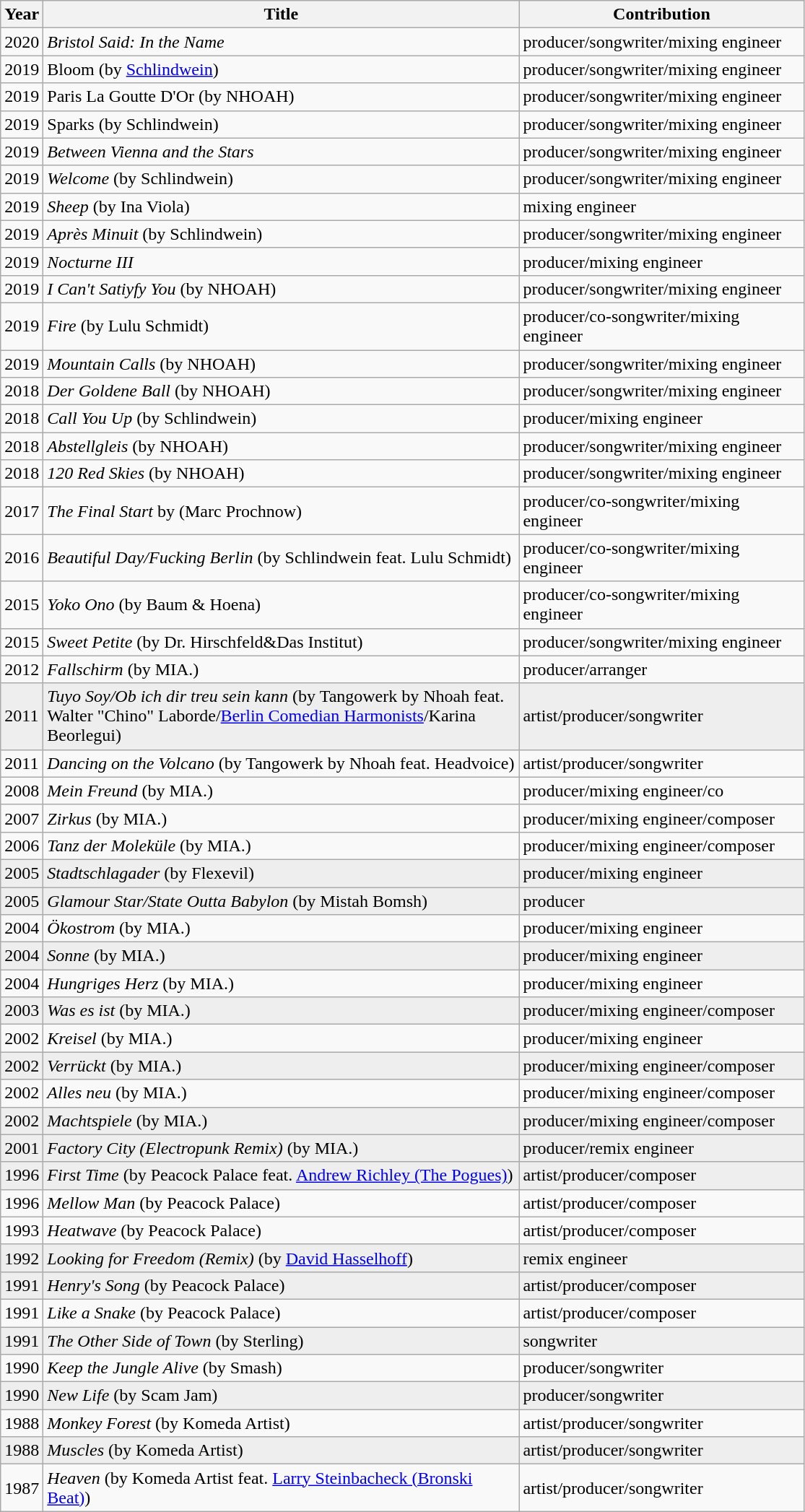<table class="wikitable">
<tr>
<th style="width:2em">Year</th>
<th style="width:27em">Title</th>
<th style="width:16em">Contribution</th>
</tr>
<tr>
<td>2020</td>
<td><em>Bristol Said: In the Name</em></td>
<td>producer/songwriter/mixing engineer</td>
</tr>
<tr>
<td>2019</td>
<td>Bloom (by <a href='#'>Schlindwein</a>)</td>
<td>producer/songwriter/mixing engineer</td>
</tr>
<tr>
<td>2019</td>
<td>Paris La Goutte D'Or (by NHOAH)</td>
<td>producer/songwriter/mixing engineer</td>
</tr>
<tr>
<td>2019</td>
<td>Sparks (by Schlindwein)</td>
<td>producer/songwriter/mixing engineer</td>
</tr>
<tr>
<td>2019</td>
<td><em>Between Vienna and the Stars</em></td>
<td>producer/songwriter/mixing engineer</td>
</tr>
<tr>
<td>2019</td>
<td><em>Welcome</em> (by Schlindwein)</td>
<td>producer/songwriter/mixing engineer</td>
</tr>
<tr>
<td>2019</td>
<td><em>Sheep</em> (by Ina Viola)</td>
<td>mixing engineer</td>
</tr>
<tr>
<td>2019</td>
<td><em>Après Minuit</em> (by Schlindwein)</td>
<td>producer/songwriter/mixing engineer</td>
</tr>
<tr>
<td>2019</td>
<td><em>Nocturne III</em></td>
<td>producer/mixing engineer</td>
</tr>
<tr>
<td>2019</td>
<td><em>I Can't Satiyfy You</em> (by NHOAH)</td>
<td>producer/songwriter/mixing engineer</td>
</tr>
<tr>
<td>2019</td>
<td><em>Fire</em> (by Lulu Schmidt)</td>
<td>producer/co-songwriter/mixing engineer</td>
</tr>
<tr>
<td>2019</td>
<td><em>Mountain Calls</em> (by NHOAH)</td>
<td>producer/songwriter/mixing engineer</td>
</tr>
<tr>
<td>2018</td>
<td><em>Der Goldene Ball</em> (by NHOAH)</td>
<td>producer/songwriter/mixing engineer</td>
</tr>
<tr>
<td>2018</td>
<td><em>Call You Up</em> (by Schlindwein)</td>
<td>producer/mixing engineer</td>
</tr>
<tr>
<td>2018</td>
<td><em>Abstellgleis</em> (by NHOAH)</td>
<td>producer/songwriter/mixing engineer</td>
</tr>
<tr>
<td>2018</td>
<td><em>120 Red Skies</em> (by NHOAH)</td>
<td>producer/songwriter/mixing engineer</td>
</tr>
<tr>
<td>2017</td>
<td><em>The Final Start</em> by (Marc Prochnow)</td>
<td>producer/co-songwriter/mixing engineer</td>
</tr>
<tr>
<td>2016</td>
<td><em>Beautiful Day/Fucking Berlin</em> (by Schlindwein feat. Lulu Schmidt)</td>
<td>producer/co-songwriter/mixing engineer</td>
</tr>
<tr>
<td>2015</td>
<td><em>Yoko Ono</em> (by Baum & Hoena)</td>
<td>producer/co-songwriter/mixing engineer</td>
</tr>
<tr>
<td>2015</td>
<td><em>Sweet Petite</em> (by Dr. Hirschfeld&Das Institut)</td>
<td>producer/songwriter/mixing engineer</td>
</tr>
<tr>
<td>2012</td>
<td><em>Fallschirm</em> (by MIA.)</td>
<td>producer/arranger</td>
</tr>
<tr bgcolor="#eeeeee">
<td>2011</td>
<td><em>Tuyo Soy/Ob ich dir treu sein kann</em> (by Tangowerk by Nhoah feat. Walter "Chino" Laborde/<a href='#'>Berlin Comedian Harmonists</a>/Karina Beorlegui)</td>
<td>artist/producer/songwriter</td>
</tr>
<tr>
<td>2011</td>
<td><em>Dancing on the Volcano</em> (by Tangowerk by Nhoah feat. Headvoice)</td>
<td>artist/producer/songwriter</td>
</tr>
<tr>
<td>2008</td>
<td><em>Mein Freund</em> (by MIA.)</td>
<td>producer/mixing engineer/co</td>
</tr>
<tr>
<td>2007</td>
<td><em>Zirkus</em> (by MIA.)</td>
<td>producer/mixing engineer/composer</td>
</tr>
<tr>
<td>2006</td>
<td><em>Tanz der Moleküle</em> (by MIA.)</td>
<td>producer/mixing engineer/composer</td>
</tr>
<tr bgcolor="#eeeeee">
<td>2005</td>
<td><em>Stadtschlagader</em> (by Flexevil)</td>
<td>producer/mixing engineer</td>
</tr>
<tr bgcolor="#eeeeee">
<td>2005</td>
<td><em>Glamour Star/State Outta Babylon</em> (by Mistah Bomsh)</td>
<td>producer</td>
</tr>
<tr>
<td>2004</td>
<td><em>Ökostrom</em> (by MIA.)</td>
<td>producer/mixing engineer</td>
</tr>
<tr bgcolor="#eeeeee">
<td>2004</td>
<td><em>Sonne</em> (by MIA.)</td>
<td>producer/mixing engineer</td>
</tr>
<tr>
<td>2004</td>
<td><em>Hungriges Herz</em> (by MIA.)</td>
<td>producer/mixing engineer</td>
</tr>
<tr bgcolor="#eeeeee">
<td>2003</td>
<td><em>Was es ist</em> (by MIA.)</td>
<td>producer/mixing engineer/composer</td>
</tr>
<tr>
<td>2002</td>
<td><em>Kreisel</em> (by MIA.)</td>
<td>producer/mixing engineer</td>
</tr>
<tr bgcolor="#eeeeee">
<td>2002</td>
<td><em>Verrückt</em> (by MIA.)</td>
<td>producer/mixing engineer/composer</td>
</tr>
<tr>
<td>2002</td>
<td><em>Alles neu</em> (by MIA.)</td>
<td>producer/mixing engineer/composer</td>
</tr>
<tr bgcolor="#eeeeee">
<td>2002</td>
<td><em>Machtspiele</em> (by MIA.)</td>
<td>producer/mixing engineer/composer</td>
</tr>
<tr bgcolor="#eeeeee">
<td>2001</td>
<td><em>Factory City (Electropunk Remix)</em> (by MIA.)</td>
<td>producer/remix engineer</td>
</tr>
<tr bgcolor="#eeeeee">
<td>1996</td>
<td><em>First Time</em> (by Peacock Palace feat. <a href='#'>Andrew Richley (The Pogues)</a>)</td>
<td>artist/producer/composer</td>
</tr>
<tr>
<td>1996</td>
<td><em>Mellow Man</em> (by Peacock Palace)</td>
<td>artist/producer/composer</td>
</tr>
<tr>
<td>1993</td>
<td><em>Heatwave</em> (by Peacock Palace)</td>
<td>artist/producer/composer</td>
</tr>
<tr bgcolor="#eeeeee">
<td>1992</td>
<td><em>Looking for Freedom (Remix)</em> (by <a href='#'>David Hasselhoff</a>)</td>
<td>remix engineer</td>
</tr>
<tr bgcolor="#eeeeee">
<td>1991</td>
<td><em>Henry's Song</em> (by Peacock Palace)</td>
<td>artist/producer/composer</td>
</tr>
<tr>
<td>1991</td>
<td><em>Like a Snake</em> (by Peacock Palace)</td>
<td>artist/producer/composer</td>
</tr>
<tr bgcolor="#eeeeee">
<td>1991</td>
<td><em>The Other Side of Town</em> (by Sterling)</td>
<td>songwriter</td>
</tr>
<tr>
<td>1990</td>
<td><em>Keep the Jungle Alive</em> (by Smash)</td>
<td>producer/songwriter</td>
</tr>
<tr bgcolor="#eeeeee">
<td>1990</td>
<td><em>New Life</em> (by Scam Jam)</td>
<td>producer/songwriter</td>
</tr>
<tr>
<td>1988</td>
<td><em>Monkey Forest</em> (by Komeda Artist)</td>
<td>artist/producer/songwriter</td>
</tr>
<tr bgcolor="#eeeeee">
<td>1988</td>
<td><em>Muscles</em> (by Komeda Artist)</td>
<td>artist/producer/songwriter</td>
</tr>
<tr>
<td>1987</td>
<td><em>Heaven</em> (by Komeda Artist feat. <a href='#'>Larry Steinbacheck (Bronski Beat)</a>)</td>
<td>artist/producer/songwriter</td>
</tr>
</table>
